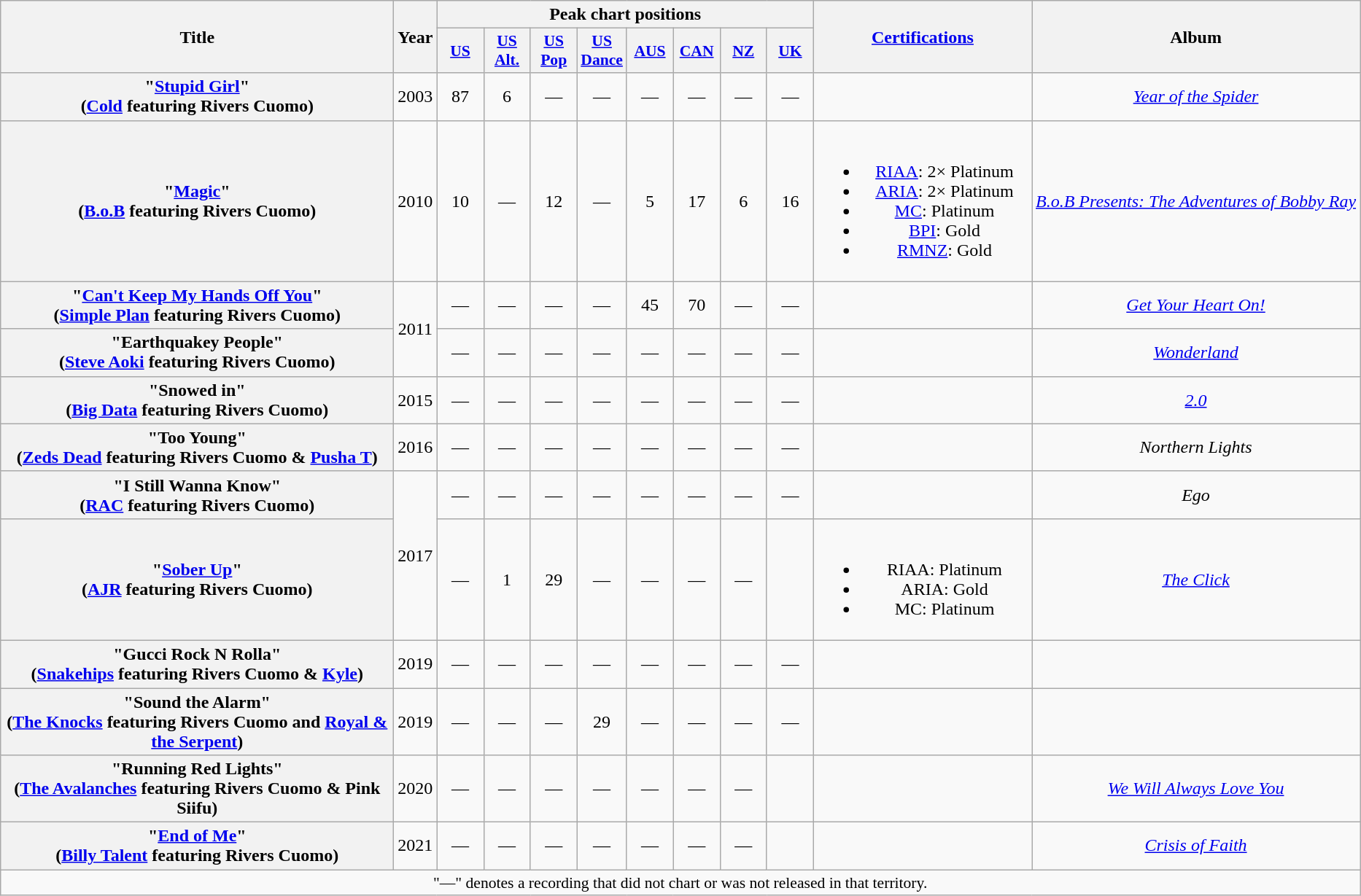<table class="wikitable plainrowheaders" style="text-align:center;">
<tr>
<th scope="col" rowspan="2" style="width:22em;">Title</th>
<th scope="col" rowspan="2">Year</th>
<th scope="col" colspan="8">Peak chart positions</th>
<th scope="col" rowspan="2" style="width:12em;"><a href='#'>Certifications</a></th>
<th scope="col" rowspan="2">Album</th>
</tr>
<tr>
<th scope="col" style="width:2.5em; font-size:90%;"><a href='#'>US</a><br></th>
<th scope="col" style="width:2.5em; font-size:90%;"><a href='#'>US<br>Alt.</a><br></th>
<th scope="col" style="width:2.5em; font-size:90%;"><a href='#'>US<br>Pop</a><br></th>
<th scope="col" style="width:2.5em;font-size:90%;"><a href='#'>US<br>Dance</a><br></th>
<th scope="col" style="width:2.5em; font-size:90%;"><a href='#'>AUS</a><br></th>
<th scope="col" style="width:2.5em; font-size:90%;"><a href='#'>CAN</a><br></th>
<th scope="col" style="width:2.5em;font-size:90%;"><a href='#'>NZ</a><br></th>
<th scope="col" style="width:2.5em;font-size:90%;"><a href='#'>UK</a><br></th>
</tr>
<tr>
<th scope="row">"<a href='#'>Stupid Girl</a>"<br><span>(<a href='#'>Cold</a> featuring Rivers Cuomo)</span></th>
<td>2003</td>
<td>87</td>
<td>6</td>
<td>—</td>
<td>—</td>
<td>—</td>
<td>—</td>
<td>—</td>
<td>—</td>
<td></td>
<td><em><a href='#'>Year of the Spider</a></em></td>
</tr>
<tr>
<th scope="row">"<a href='#'>Magic</a>"<br><span>(<a href='#'>B.o.B</a> featuring Rivers Cuomo)</span></th>
<td>2010</td>
<td>10</td>
<td>—</td>
<td>12</td>
<td>—</td>
<td>5</td>
<td>17</td>
<td>6</td>
<td>16</td>
<td><br><ul><li><a href='#'>RIAA</a>: 2× Platinum</li><li><a href='#'>ARIA</a>: 2× Platinum</li><li><a href='#'>MC</a>: Platinum</li><li><a href='#'>BPI</a>: Gold</li><li><a href='#'>RMNZ</a>: Gold</li></ul></td>
<td><em><a href='#'>B.o.B Presents: The Adventures of Bobby Ray</a></em></td>
</tr>
<tr>
<th scope="row">"<a href='#'>Can't Keep My Hands Off You</a>" <br><span>(<a href='#'>Simple Plan</a> featuring Rivers Cuomo)</span></th>
<td rowspan="2">2011</td>
<td>—</td>
<td>—</td>
<td>—</td>
<td>—</td>
<td>45</td>
<td>70</td>
<td>—</td>
<td>—</td>
<td></td>
<td><em><a href='#'>Get Your Heart On!</a></em></td>
</tr>
<tr>
<th scope="row">"Earthquakey People"<br><span>(<a href='#'>Steve Aoki</a> featuring Rivers Cuomo)</span></th>
<td>—</td>
<td>—</td>
<td>—</td>
<td>—</td>
<td>—</td>
<td>—</td>
<td>—</td>
<td>—</td>
<td></td>
<td><em><a href='#'>Wonderland</a></em></td>
</tr>
<tr>
<th scope="row">"Snowed in"<br><span>(<a href='#'>Big Data</a> featuring Rivers Cuomo)</span></th>
<td>2015</td>
<td>—</td>
<td>—</td>
<td>—</td>
<td>—</td>
<td>—</td>
<td>—</td>
<td>—</td>
<td>—</td>
<td></td>
<td><em><a href='#'>2.0</a></em></td>
</tr>
<tr>
<th scope="row">"Too Young"<br><span>(<a href='#'>Zeds Dead</a> featuring Rivers Cuomo & <a href='#'>Pusha T</a>)</span></th>
<td>2016</td>
<td>—</td>
<td>—</td>
<td>—</td>
<td>—</td>
<td>—</td>
<td>—</td>
<td>—</td>
<td>—</td>
<td></td>
<td><em>Northern Lights</em></td>
</tr>
<tr>
<th scope="row">"I Still Wanna Know"<br><span>(<a href='#'>RAC</a> featuring Rivers Cuomo)</span></th>
<td rowspan="2">2017</td>
<td>—</td>
<td>—</td>
<td>—</td>
<td>—</td>
<td>—</td>
<td>—</td>
<td>—</td>
<td>—</td>
<td></td>
<td><em>Ego</em></td>
</tr>
<tr>
<th scope="row">"<a href='#'>Sober Up</a>"<br><span>(<a href='#'>AJR</a> featuring Rivers Cuomo)</span></th>
<td>—</td>
<td>1</td>
<td>29</td>
<td>—</td>
<td>—</td>
<td>—</td>
<td>—</td>
<td></td>
<td><br><ul><li>RIAA: Platinum</li><li>ARIA: Gold</li><li>MC: Platinum</li></ul></td>
<td><a href='#'><em>The Click</em></a></td>
</tr>
<tr>
<th scope="row">"Gucci Rock N Rolla"<br><span>(<a href='#'>Snakehips</a> featuring Rivers Cuomo & <a href='#'>Kyle</a>)</span></th>
<td>2019</td>
<td>—</td>
<td>—</td>
<td>—</td>
<td>—</td>
<td>—</td>
<td>—</td>
<td>—</td>
<td>—</td>
<td></td>
<td></td>
</tr>
<tr>
<th scope="row">"Sound the Alarm"<br><span>(<a href='#'>The Knocks</a> featuring Rivers Cuomo and <a href='#'>Royal & the Serpent</a>)</span></th>
<td>2019</td>
<td>—</td>
<td>—</td>
<td>—</td>
<td>29</td>
<td>—</td>
<td>—</td>
<td>—</td>
<td>—</td>
<td></td>
<td></td>
</tr>
<tr>
<th scope="row">"Running Red Lights"<br><span>(<a href='#'>The Avalanches</a> featuring Rivers Cuomo & Pink Siifu)</span></th>
<td>2020</td>
<td>—</td>
<td>—</td>
<td>—</td>
<td>—</td>
<td>—</td>
<td>—</td>
<td>—</td>
<td></td>
<td></td>
<td><em><a href='#'>We Will Always Love You</a></em></td>
</tr>
<tr>
<th scope="row">"<a href='#'>End of Me</a>"<br><span>(<a href='#'>Billy Talent</a> featuring Rivers Cuomo)</span></th>
<td>2021</td>
<td>—</td>
<td>—</td>
<td>—</td>
<td>—</td>
<td>—</td>
<td>—</td>
<td>—</td>
<td></td>
<td></td>
<td><em><a href='#'>Crisis of Faith</a></em></td>
</tr>
<tr>
<td colspan="14" style="font-size:90%">"—" denotes a recording that did not chart or was not released in that territory.</td>
</tr>
</table>
